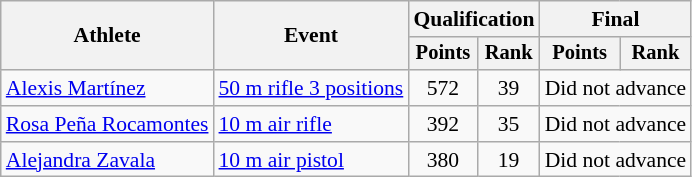<table class="wikitable" style="font-size:90%">
<tr>
<th rowspan="2">Athlete</th>
<th rowspan="2">Event</th>
<th colspan=2>Qualification</th>
<th colspan=2>Final</th>
</tr>
<tr style="font-size:95%">
<th>Points</th>
<th>Rank</th>
<th>Points</th>
<th>Rank</th>
</tr>
<tr align=center>
<td align=left><a href='#'>Alexis Martínez</a></td>
<td align=left><a href='#'>50 m rifle 3 positions</a></td>
<td>572</td>
<td>39</td>
<td colspan=2>Did not advance</td>
</tr>
<tr align=center>
<td align=left><a href='#'>Rosa Peña Rocamontes</a></td>
<td align=left><a href='#'>10 m air rifle</a></td>
<td>392</td>
<td>35</td>
<td colspan=2>Did not advance</td>
</tr>
<tr align=center>
<td align=left><a href='#'>Alejandra Zavala</a></td>
<td align=left><a href='#'>10 m air pistol</a></td>
<td>380</td>
<td>19</td>
<td colspan=2>Did not advance</td>
</tr>
</table>
